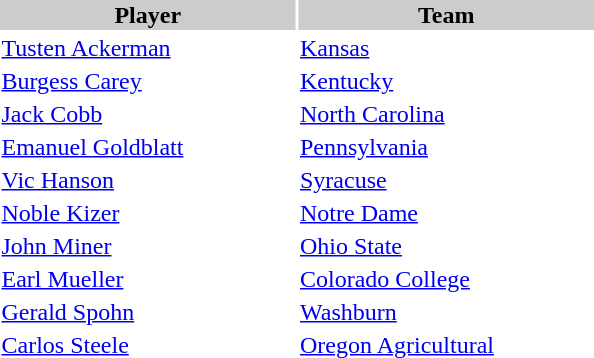<table style="width:400px" "border:'1' 'solid' 'gray'">
<tr>
<th bgcolor="#CCCCCC" style="width:50%">Player</th>
<th bgcolor="#CCCCCC" style="width:50%">Team</th>
</tr>
<tr>
<td><a href='#'>Tusten Ackerman</a></td>
<td><a href='#'>Kansas</a></td>
</tr>
<tr>
<td><a href='#'>Burgess Carey</a></td>
<td><a href='#'>Kentucky</a></td>
</tr>
<tr>
<td><a href='#'>Jack Cobb</a></td>
<td><a href='#'>North Carolina</a></td>
</tr>
<tr>
<td><a href='#'>Emanuel Goldblatt</a></td>
<td><a href='#'>Pennsylvania</a></td>
</tr>
<tr>
<td><a href='#'>Vic Hanson</a></td>
<td><a href='#'>Syracuse</a></td>
</tr>
<tr>
<td><a href='#'>Noble Kizer</a></td>
<td><a href='#'>Notre Dame</a></td>
</tr>
<tr>
<td><a href='#'>John Miner</a></td>
<td><a href='#'>Ohio State</a></td>
</tr>
<tr>
<td><a href='#'>Earl Mueller</a></td>
<td><a href='#'>Colorado College</a></td>
</tr>
<tr>
<td><a href='#'>Gerald Spohn</a></td>
<td><a href='#'>Washburn</a></td>
</tr>
<tr>
<td><a href='#'>Carlos Steele</a></td>
<td><a href='#'>Oregon Agricultural</a></td>
</tr>
</table>
